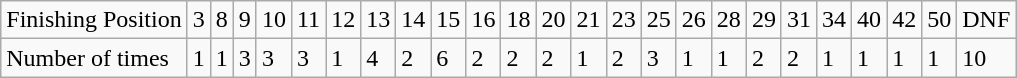<table class="wikitable">
<tr style=>
<td>Finishing Position</td>
<td>3</td>
<td>8</td>
<td>9</td>
<td>10</td>
<td>11</td>
<td>12</td>
<td>13</td>
<td>14</td>
<td>15</td>
<td>16</td>
<td>18</td>
<td>20</td>
<td>21</td>
<td>23</td>
<td>25</td>
<td>26</td>
<td>28</td>
<td>29</td>
<td>31</td>
<td>34</td>
<td>40</td>
<td>42</td>
<td>50</td>
<td>DNF</td>
</tr>
<tr>
<td>Number of times</td>
<td>1</td>
<td>1</td>
<td>3</td>
<td>3</td>
<td>3</td>
<td>1</td>
<td>4</td>
<td>2</td>
<td>6</td>
<td>2</td>
<td>2</td>
<td>2</td>
<td>1</td>
<td>2</td>
<td>3</td>
<td>1</td>
<td>1</td>
<td>2</td>
<td>2</td>
<td>1</td>
<td>1</td>
<td>1</td>
<td>1</td>
<td>10</td>
</tr>
</table>
